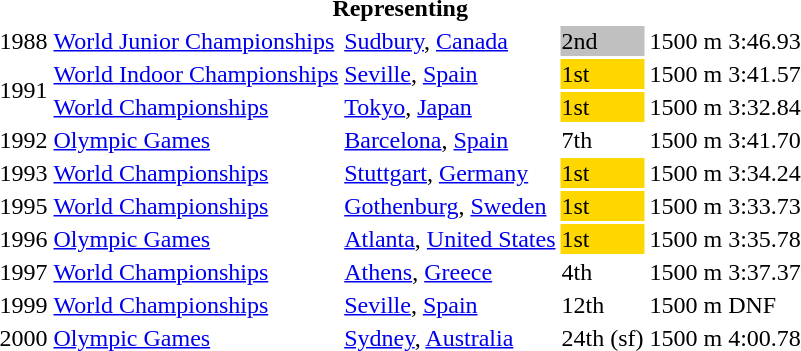<table>
<tr>
<th colspan="6">Representing </th>
</tr>
<tr>
<td>1988</td>
<td><a href='#'>World Junior Championships</a></td>
<td><a href='#'>Sudbury</a>, <a href='#'>Canada</a></td>
<td style="background:silver;">2nd</td>
<td>1500 m</td>
<td>3:46.93</td>
</tr>
<tr>
<td rowspan=2>1991</td>
<td><a href='#'>World Indoor Championships</a></td>
<td><a href='#'>Seville</a>, <a href='#'>Spain</a></td>
<td style="background:gold;">1st</td>
<td>1500 m</td>
<td>3:41.57</td>
</tr>
<tr>
<td><a href='#'>World Championships</a></td>
<td><a href='#'>Tokyo</a>, <a href='#'>Japan</a></td>
<td style="background:gold;">1st</td>
<td>1500 m</td>
<td>3:32.84 </td>
</tr>
<tr>
<td>1992</td>
<td><a href='#'>Olympic Games</a></td>
<td><a href='#'>Barcelona</a>, <a href='#'>Spain</a></td>
<td>7th</td>
<td>1500 m</td>
<td>3:41.70</td>
</tr>
<tr>
<td>1993</td>
<td><a href='#'>World Championships</a></td>
<td><a href='#'>Stuttgart</a>, <a href='#'>Germany</a></td>
<td style="background:gold;">1st</td>
<td>1500 m</td>
<td>3:34.24</td>
</tr>
<tr>
<td>1995</td>
<td><a href='#'>World Championships</a></td>
<td><a href='#'>Gothenburg</a>, <a href='#'>Sweden</a></td>
<td style="background:gold;">1st</td>
<td>1500 m</td>
<td>3:33.73</td>
</tr>
<tr>
<td>1996</td>
<td><a href='#'>Olympic Games</a></td>
<td><a href='#'>Atlanta</a>, <a href='#'>United States</a></td>
<td style="background:gold;">1st</td>
<td>1500 m</td>
<td>3:35.78</td>
</tr>
<tr>
<td>1997</td>
<td><a href='#'>World Championships</a></td>
<td><a href='#'>Athens</a>, <a href='#'>Greece</a></td>
<td>4th</td>
<td>1500 m</td>
<td>3:37.37</td>
</tr>
<tr>
<td>1999</td>
<td><a href='#'>World Championships</a></td>
<td><a href='#'>Seville</a>, <a href='#'>Spain</a></td>
<td>12th</td>
<td>1500 m</td>
<td>DNF</td>
</tr>
<tr>
<td>2000</td>
<td><a href='#'>Olympic Games</a></td>
<td><a href='#'>Sydney</a>, <a href='#'>Australia</a></td>
<td>24th (sf)</td>
<td>1500 m</td>
<td>4:00.78</td>
</tr>
</table>
